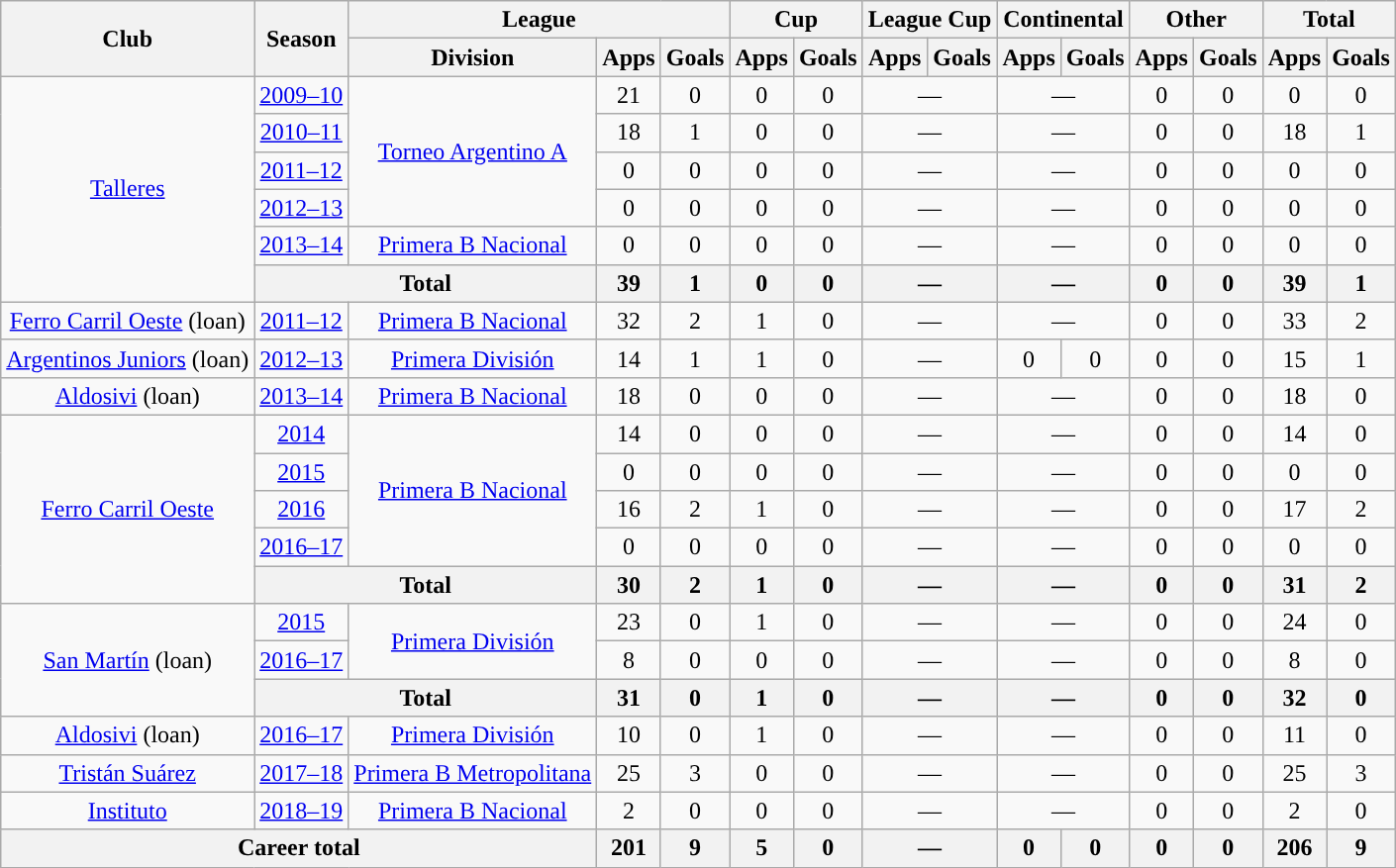<table class="wikitable" style="text-align:center">
<tr>
<th rowspan="2">Club</th>
<th rowspan="2">Season</th>
<th colspan="3">League</th>
<th colspan="2">Cup</th>
<th colspan="2">League Cup</th>
<th colspan="2">Continental</th>
<th colspan="2">Other</th>
<th colspan="2">Total</th>
</tr>
<tr>
<th>Division</th>
<th>Apps</th>
<th>Goals</th>
<th>Apps</th>
<th>Goals</th>
<th>Apps</th>
<th>Goals</th>
<th>Apps</th>
<th>Goals</th>
<th>Apps</th>
<th>Goals</th>
<th>Apps</th>
<th>Goals</th>
</tr>
<tr>
<td rowspan="6"><a href='#'>Talleres</a></td>
<td><a href='#'>2009–10</a></td>
<td rowspan="4"><a href='#'>Torneo Argentino A</a></td>
<td>21</td>
<td>0</td>
<td>0</td>
<td>0</td>
<td colspan="2">—</td>
<td colspan="2">—</td>
<td>0</td>
<td>0</td>
<td>0</td>
<td>0</td>
</tr>
<tr>
<td><a href='#'>2010–11</a></td>
<td>18</td>
<td>1</td>
<td>0</td>
<td>0</td>
<td colspan="2">—</td>
<td colspan="2">—</td>
<td>0</td>
<td>0</td>
<td>18</td>
<td>1</td>
</tr>
<tr>
<td><a href='#'>2011–12</a></td>
<td>0</td>
<td>0</td>
<td>0</td>
<td>0</td>
<td colspan="2">—</td>
<td colspan="2">—</td>
<td>0</td>
<td>0</td>
<td>0</td>
<td>0</td>
</tr>
<tr>
<td><a href='#'>2012–13</a></td>
<td>0</td>
<td>0</td>
<td>0</td>
<td>0</td>
<td colspan="2">—</td>
<td colspan="2">—</td>
<td>0</td>
<td>0</td>
<td>0</td>
<td>0</td>
</tr>
<tr>
<td><a href='#'>2013–14</a></td>
<td rowspan="1"><a href='#'>Primera B Nacional</a></td>
<td>0</td>
<td>0</td>
<td>0</td>
<td>0</td>
<td colspan="2">—</td>
<td colspan="2">—</td>
<td>0</td>
<td>0</td>
<td>0</td>
<td>0</td>
</tr>
<tr>
<th colspan="2">Total</th>
<th>39</th>
<th>1</th>
<th>0</th>
<th>0</th>
<th colspan="2">—</th>
<th colspan="2">—</th>
<th>0</th>
<th>0</th>
<th>39</th>
<th>1</th>
</tr>
<tr>
<td rowspan="1"><a href='#'>Ferro Carril Oeste</a> (loan)</td>
<td><a href='#'>2011–12</a></td>
<td rowspan="1"><a href='#'>Primera B Nacional</a></td>
<td>32</td>
<td>2</td>
<td>1</td>
<td>0</td>
<td colspan="2">—</td>
<td colspan="2">—</td>
<td>0</td>
<td>0</td>
<td>33</td>
<td>2</td>
</tr>
<tr>
<td rowspan="1"><a href='#'>Argentinos Juniors</a> (loan)</td>
<td><a href='#'>2012–13</a></td>
<td rowspan="1"><a href='#'>Primera División</a></td>
<td>14</td>
<td>1</td>
<td>1</td>
<td>0</td>
<td colspan="2">—</td>
<td>0</td>
<td>0</td>
<td>0</td>
<td>0</td>
<td>15</td>
<td>1</td>
</tr>
<tr>
<td rowspan="1"><a href='#'>Aldosivi</a> (loan)</td>
<td><a href='#'>2013–14</a></td>
<td rowspan="1"><a href='#'>Primera B Nacional</a></td>
<td>18</td>
<td>0</td>
<td>0</td>
<td>0</td>
<td colspan="2">—</td>
<td colspan="2">—</td>
<td>0</td>
<td>0</td>
<td>18</td>
<td>0</td>
</tr>
<tr>
<td rowspan="5"><a href='#'>Ferro Carril Oeste</a></td>
<td><a href='#'>2014</a></td>
<td rowspan="4"><a href='#'>Primera B Nacional</a></td>
<td>14</td>
<td>0</td>
<td>0</td>
<td>0</td>
<td colspan="2">—</td>
<td colspan="2">—</td>
<td>0</td>
<td>0</td>
<td>14</td>
<td>0</td>
</tr>
<tr>
<td><a href='#'>2015</a></td>
<td>0</td>
<td>0</td>
<td>0</td>
<td>0</td>
<td colspan="2">—</td>
<td colspan="2">—</td>
<td>0</td>
<td>0</td>
<td>0</td>
<td>0</td>
</tr>
<tr>
<td><a href='#'>2016</a></td>
<td>16</td>
<td>2</td>
<td>1</td>
<td>0</td>
<td colspan="2">—</td>
<td colspan="2">—</td>
<td>0</td>
<td>0</td>
<td>17</td>
<td>2</td>
</tr>
<tr>
<td><a href='#'>2016–17</a></td>
<td>0</td>
<td>0</td>
<td>0</td>
<td>0</td>
<td colspan="2">—</td>
<td colspan="2">—</td>
<td>0</td>
<td>0</td>
<td>0</td>
<td>0</td>
</tr>
<tr>
<th colspan="2">Total</th>
<th>30</th>
<th>2</th>
<th>1</th>
<th>0</th>
<th colspan="2">—</th>
<th colspan="2">—</th>
<th>0</th>
<th>0</th>
<th>31</th>
<th>2</th>
</tr>
<tr>
<td rowspan="3"><a href='#'>San Martín</a> (loan)</td>
<td><a href='#'>2015</a></td>
<td rowspan="2"><a href='#'>Primera División</a></td>
<td>23</td>
<td>0</td>
<td>1</td>
<td>0</td>
<td colspan="2">—</td>
<td colspan="2">—</td>
<td>0</td>
<td>0</td>
<td>24</td>
<td>0</td>
</tr>
<tr>
<td><a href='#'>2016–17</a></td>
<td>8</td>
<td>0</td>
<td>0</td>
<td>0</td>
<td colspan="2">—</td>
<td colspan="2">—</td>
<td>0</td>
<td>0</td>
<td>8</td>
<td>0</td>
</tr>
<tr>
<th colspan="2">Total</th>
<th>31</th>
<th>0</th>
<th>1</th>
<th>0</th>
<th colspan="2">—</th>
<th colspan="2">—</th>
<th>0</th>
<th>0</th>
<th>32</th>
<th>0</th>
</tr>
<tr>
<td rowspan="1"><a href='#'>Aldosivi</a> (loan)</td>
<td><a href='#'>2016–17</a></td>
<td rowspan="1"><a href='#'>Primera División</a></td>
<td>10</td>
<td>0</td>
<td>1</td>
<td>0</td>
<td colspan="2">—</td>
<td colspan="2">—</td>
<td>0</td>
<td>0</td>
<td>11</td>
<td>0</td>
</tr>
<tr>
<td rowspan="1"><a href='#'>Tristán Suárez</a></td>
<td><a href='#'>2017–18</a></td>
<td rowspan="1"><a href='#'>Primera B Metropolitana</a></td>
<td>25</td>
<td>3</td>
<td>0</td>
<td>0</td>
<td colspan="2">—</td>
<td colspan="2">—</td>
<td>0</td>
<td>0</td>
<td>25</td>
<td>3</td>
</tr>
<tr>
<td rowspan="1"><a href='#'>Instituto</a></td>
<td><a href='#'>2018–19</a></td>
<td rowspan="1"><a href='#'>Primera B Nacional</a></td>
<td>2</td>
<td>0</td>
<td>0</td>
<td>0</td>
<td colspan="2">—</td>
<td colspan="2">—</td>
<td>0</td>
<td>0</td>
<td>2</td>
<td>0</td>
</tr>
<tr>
<th colspan="3">Career total</th>
<th>201</th>
<th>9</th>
<th>5</th>
<th>0</th>
<th colspan="2">—</th>
<th>0</th>
<th>0</th>
<th>0</th>
<th>0</th>
<th>206</th>
<th>9</th>
</tr>
</table>
